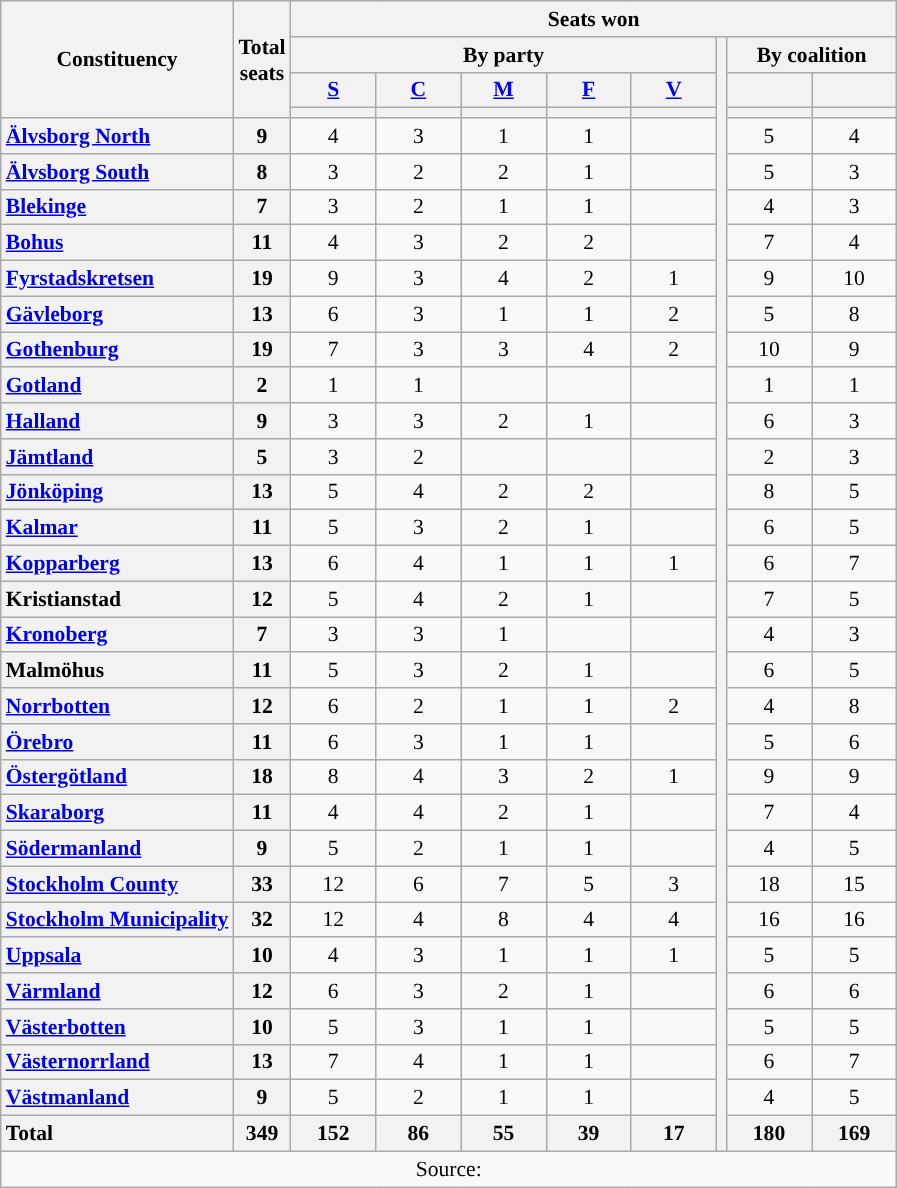<table class="wikitable" style="text-align:center; font-size: 0.9em;">
<tr>
<th rowspan="4">Constituency</th>
<th rowspan="4">Total<br>seats</th>
<th colspan="8">Seats won</th>
</tr>
<tr>
<th colspan="5">By party</th>
<th rowspan="32"></th>
<th colspan="2">By coalition</th>
</tr>
<tr>
<th class="unsortable" style="width:50px;"><a href='#'>S</a></th>
<th class="unsortable" style="width:50px;"><a href='#'>C</a></th>
<th class="unsortable" style="width:50px;"><a href='#'>M</a></th>
<th class="unsortable" style="width:50px;"><a href='#'>F</a></th>
<th class="unsortable" style="width:50px;"><a href='#'>V</a></th>
<th class="unsortable" style="width:50px;"></th>
<th class="unsortable" style="width:50px;"></th>
</tr>
<tr>
<th style="background:"></th>
<th style="background:"></th>
<th style="background:"></th>
<th style="background:"></th>
<th style="background:"></th>
<th style="background:"></th>
<th style="background:"></th>
</tr>
<tr>
<th style="text-align: left;"><a href='#'>Älvsborg North</a></th>
<th>9</th>
<td>4</td>
<td>3</td>
<td>1</td>
<td>1</td>
<td></td>
<td>5</td>
<td>4</td>
</tr>
<tr>
<th style="text-align: left;"><a href='#'>Älvsborg South</a></th>
<th>8</th>
<td>3</td>
<td>2</td>
<td>2</td>
<td>1</td>
<td></td>
<td>5</td>
<td>3</td>
</tr>
<tr>
<th style="text-align: left;"><a href='#'>Blekinge</a></th>
<th>7</th>
<td>3</td>
<td>2</td>
<td>1</td>
<td>1</td>
<td></td>
<td>4</td>
<td>3</td>
</tr>
<tr>
<th style="text-align: left;"><a href='#'>Bohus</a></th>
<th>11</th>
<td>4</td>
<td>3</td>
<td>2</td>
<td>2</td>
<td></td>
<td>7</td>
<td>4</td>
</tr>
<tr>
<th style="text-align: left;"><a href='#'>Fyrstadskretsen</a></th>
<th>19</th>
<td>9</td>
<td>3</td>
<td>4</td>
<td>2</td>
<td>1</td>
<td>9</td>
<td>10</td>
</tr>
<tr>
<th style="text-align: left;"><a href='#'>Gävleborg</a></th>
<th>13</th>
<td>6</td>
<td>3</td>
<td>1</td>
<td>1</td>
<td>2</td>
<td>5</td>
<td>8</td>
</tr>
<tr>
<th style="text-align: left;"><a href='#'>Gothenburg</a></th>
<th>19</th>
<td>7</td>
<td>3</td>
<td>3</td>
<td>4</td>
<td>2</td>
<td>10</td>
<td>9</td>
</tr>
<tr>
<th style="text-align: left;"><a href='#'>Gotland</a></th>
<th>2</th>
<td>1</td>
<td>1</td>
<td></td>
<td></td>
<td></td>
<td>1</td>
<td>1</td>
</tr>
<tr>
<th style="text-align: left;"><a href='#'>Halland</a></th>
<th>9</th>
<td>3</td>
<td>3</td>
<td>2</td>
<td>1</td>
<td></td>
<td>6</td>
<td>3</td>
</tr>
<tr>
<th style="text-align: left;"><a href='#'>Jämtland</a></th>
<th>5</th>
<td>3</td>
<td>2</td>
<td></td>
<td></td>
<td></td>
<td>2</td>
<td>3</td>
</tr>
<tr>
<th style="text-align: left;"><a href='#'>Jönköping</a></th>
<th>13</th>
<td>5</td>
<td>4</td>
<td>2</td>
<td>2</td>
<td></td>
<td>8</td>
<td>5</td>
</tr>
<tr>
<th style="text-align: left;"><a href='#'>Kalmar</a></th>
<th>11</th>
<td>5</td>
<td>3</td>
<td>2</td>
<td>1</td>
<td></td>
<td>6</td>
<td>5</td>
</tr>
<tr>
<th style="text-align: left;"><a href='#'>Kopparberg</a></th>
<th>13</th>
<td>6</td>
<td>4</td>
<td>1</td>
<td>1</td>
<td>1</td>
<td>6</td>
<td>7</td>
</tr>
<tr>
<th style="text-align: left;">Kristianstad</th>
<th>12</th>
<td>5</td>
<td>4</td>
<td>2</td>
<td>1</td>
<td></td>
<td>7</td>
<td>5</td>
</tr>
<tr>
<th style="text-align: left;"><a href='#'>Kronoberg</a></th>
<th>7</th>
<td>3</td>
<td>3</td>
<td>1</td>
<td></td>
<td></td>
<td>4</td>
<td>3</td>
</tr>
<tr>
<th style="text-align: left;">Malmöhus</th>
<th>11</th>
<td>5</td>
<td>3</td>
<td>2</td>
<td>1</td>
<td></td>
<td>6</td>
<td>5</td>
</tr>
<tr>
<th style="text-align: left;"><a href='#'>Norrbotten</a></th>
<th>12</th>
<td>6</td>
<td>2</td>
<td>1</td>
<td>1</td>
<td>2</td>
<td>4</td>
<td>8</td>
</tr>
<tr>
<th style="text-align: left;"><a href='#'>Örebro</a></th>
<th>11</th>
<td>6</td>
<td>3</td>
<td>1</td>
<td>1</td>
<td></td>
<td>5</td>
<td>6</td>
</tr>
<tr>
<th style="text-align: left;"><a href='#'>Östergötland</a></th>
<th>18</th>
<td>8</td>
<td>4</td>
<td>3</td>
<td>2</td>
<td>1</td>
<td>9</td>
<td>9</td>
</tr>
<tr>
<th style="text-align: left;"><a href='#'>Skaraborg</a></th>
<th>11</th>
<td>4</td>
<td>4</td>
<td>2</td>
<td>1</td>
<td></td>
<td>7</td>
<td>4</td>
</tr>
<tr>
<th style="text-align: left;"><a href='#'>Södermanland</a></th>
<th>9</th>
<td>5</td>
<td>2</td>
<td>1</td>
<td>1</td>
<td></td>
<td>4</td>
<td>5</td>
</tr>
<tr>
<th style="text-align: left;"><a href='#'>Stockholm County</a></th>
<th>33</th>
<td>12</td>
<td>6</td>
<td>7</td>
<td>5</td>
<td>3</td>
<td>18</td>
<td>15</td>
</tr>
<tr>
<th style="text-align: left;"><a href='#'>Stockholm Municipality</a></th>
<th>32</th>
<td>12</td>
<td>4</td>
<td>8</td>
<td>4</td>
<td>4</td>
<td>16</td>
<td>16</td>
</tr>
<tr>
<th style="text-align: left;"><a href='#'>Uppsala</a></th>
<th>10</th>
<td>4</td>
<td>3</td>
<td>1</td>
<td>1</td>
<td>1</td>
<td>5</td>
<td>5</td>
</tr>
<tr>
<th style="text-align: left;"><a href='#'>Värmland</a></th>
<th>12</th>
<td>6</td>
<td>3</td>
<td>2</td>
<td>1</td>
<td></td>
<td>6</td>
<td>6</td>
</tr>
<tr>
<th style="text-align: left;"><a href='#'>Västerbotten</a></th>
<th>10</th>
<td>5</td>
<td>3</td>
<td>1</td>
<td>1</td>
<td></td>
<td>5</td>
<td>5</td>
</tr>
<tr>
<th style="text-align: left;"><a href='#'>Västernorrland</a></th>
<th>13</th>
<td>7</td>
<td>4</td>
<td>1</td>
<td>1</td>
<td></td>
<td>6</td>
<td>7</td>
</tr>
<tr>
<th style="text-align: left;"><a href='#'>Västmanland</a></th>
<th>9</th>
<td>5</td>
<td>2</td>
<td>1</td>
<td>1</td>
<td></td>
<td>4</td>
<td>5</td>
</tr>
<tr>
<th style="text-align: left;">Total</th>
<th>349</th>
<th>152</th>
<th>86</th>
<th>55</th>
<th>39</th>
<th>17</th>
<th>180</th>
<th>169</th>
</tr>
<tr>
<td colspan="10">Source: </td>
</tr>
</table>
